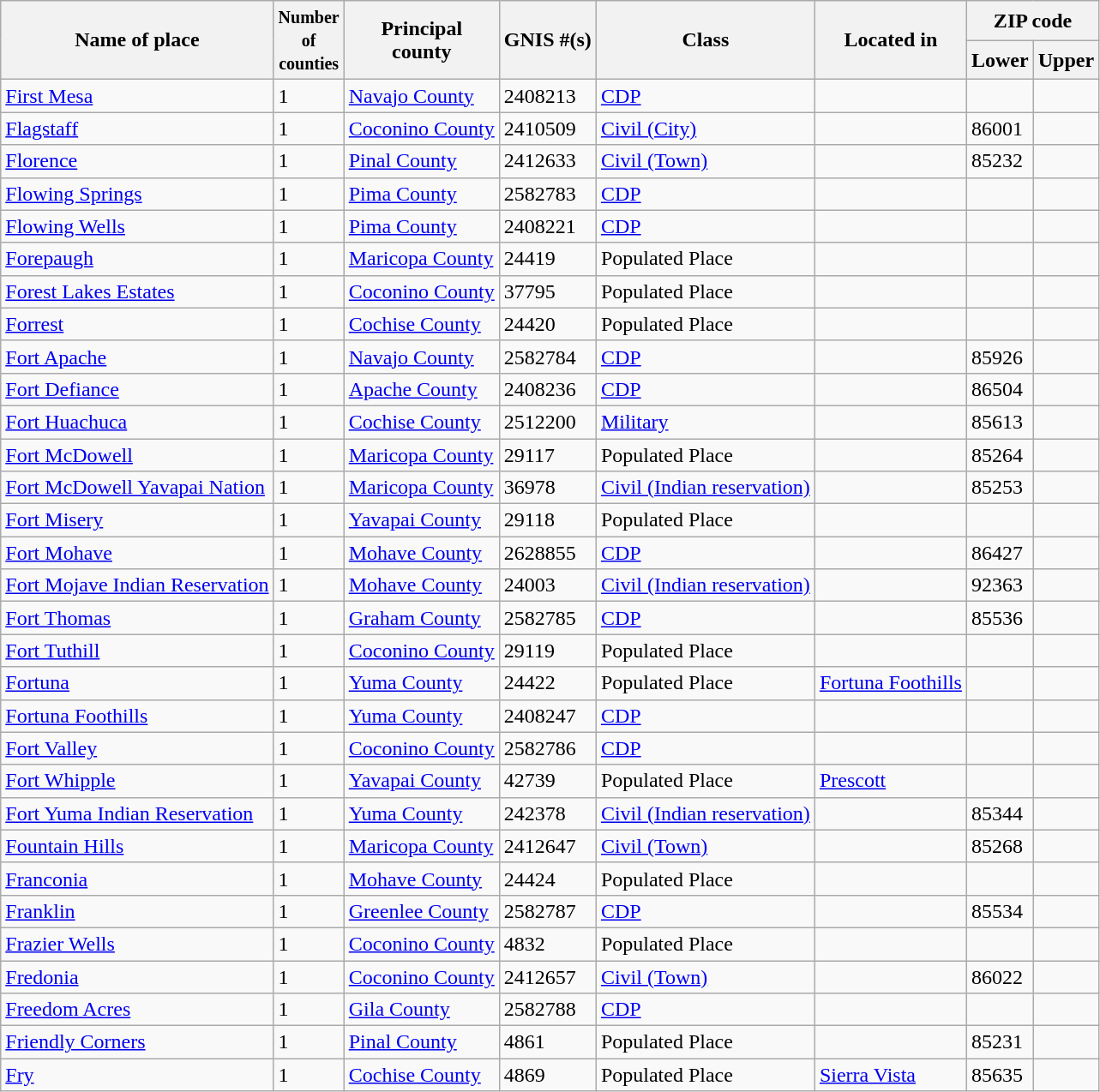<table class="wikitable sortable">
<tr>
<th rowspan=2>Name of place</th>
<th rowspan=2><small>Number <br>of<br>counties</small></th>
<th rowspan=2>Principal <br> county</th>
<th rowspan=2>GNIS #(s)</th>
<th rowspan=2>Class</th>
<th rowspan=2>Located in</th>
<th colspan=2>ZIP code</th>
</tr>
<tr>
<th>Lower</th>
<th>Upper</th>
</tr>
<tr>
<td><a href='#'>First Mesa</a></td>
<td>1</td>
<td><a href='#'>Navajo County</a></td>
<td>2408213</td>
<td><a href='#'>CDP</a></td>
<td></td>
<td></td>
<td></td>
</tr>
<tr>
<td><a href='#'>Flagstaff</a></td>
<td>1</td>
<td><a href='#'>Coconino County</a></td>
<td>2410509</td>
<td><a href='#'>Civil (City)</a></td>
<td></td>
<td>86001</td>
<td></td>
</tr>
<tr>
<td><a href='#'>Florence</a></td>
<td>1</td>
<td><a href='#'>Pinal County</a></td>
<td>2412633</td>
<td><a href='#'>Civil (Town)</a></td>
<td></td>
<td>85232</td>
<td></td>
</tr>
<tr>
<td><a href='#'>Flowing Springs</a></td>
<td>1</td>
<td><a href='#'>Pima County</a></td>
<td>2582783</td>
<td><a href='#'>CDP</a></td>
<td></td>
<td></td>
<td></td>
</tr>
<tr>
<td><a href='#'>Flowing Wells</a></td>
<td>1</td>
<td><a href='#'>Pima County</a></td>
<td>2408221</td>
<td><a href='#'>CDP</a></td>
<td></td>
<td></td>
<td></td>
</tr>
<tr>
<td><a href='#'>Forepaugh</a></td>
<td>1</td>
<td><a href='#'>Maricopa County</a></td>
<td>24419</td>
<td>Populated Place</td>
<td></td>
<td></td>
<td></td>
</tr>
<tr>
<td><a href='#'>Forest Lakes Estates</a></td>
<td>1</td>
<td><a href='#'>Coconino County</a></td>
<td>37795</td>
<td>Populated Place</td>
<td></td>
<td></td>
<td></td>
</tr>
<tr>
<td><a href='#'>Forrest</a></td>
<td>1</td>
<td><a href='#'>Cochise County</a></td>
<td>24420</td>
<td>Populated Place</td>
<td></td>
<td></td>
<td></td>
</tr>
<tr>
<td><a href='#'>Fort Apache</a></td>
<td>1</td>
<td><a href='#'>Navajo County</a></td>
<td>2582784</td>
<td><a href='#'>CDP</a></td>
<td></td>
<td>85926</td>
<td></td>
</tr>
<tr>
<td><a href='#'>Fort Defiance</a></td>
<td>1</td>
<td><a href='#'>Apache County</a></td>
<td>2408236</td>
<td><a href='#'>CDP</a></td>
<td></td>
<td>86504</td>
<td></td>
</tr>
<tr>
<td><a href='#'>Fort Huachuca</a></td>
<td>1</td>
<td><a href='#'>Cochise County</a></td>
<td>2512200</td>
<td><a href='#'>Military</a></td>
<td></td>
<td>85613</td>
<td></td>
</tr>
<tr>
<td><a href='#'>Fort McDowell</a></td>
<td>1</td>
<td><a href='#'>Maricopa County</a></td>
<td>29117</td>
<td>Populated Place</td>
<td></td>
<td>85264</td>
<td></td>
</tr>
<tr>
<td><a href='#'>Fort McDowell Yavapai Nation</a></td>
<td>1</td>
<td><a href='#'>Maricopa County</a></td>
<td>36978</td>
<td><a href='#'>Civil (Indian reservation)</a></td>
<td></td>
<td>85253</td>
<td></td>
</tr>
<tr>
<td><a href='#'>Fort Misery</a></td>
<td>1</td>
<td><a href='#'>Yavapai County</a></td>
<td>29118</td>
<td>Populated Place</td>
<td></td>
<td></td>
<td></td>
</tr>
<tr>
<td><a href='#'>Fort Mohave</a></td>
<td>1</td>
<td><a href='#'>Mohave County</a></td>
<td>2628855</td>
<td><a href='#'>CDP</a></td>
<td></td>
<td>86427</td>
<td></td>
</tr>
<tr>
<td><a href='#'>Fort Mojave Indian Reservation</a></td>
<td>1</td>
<td><a href='#'>Mohave County</a></td>
<td>24003</td>
<td><a href='#'>Civil (Indian reservation)</a></td>
<td></td>
<td>92363</td>
<td></td>
</tr>
<tr>
<td><a href='#'>Fort Thomas</a></td>
<td>1</td>
<td><a href='#'>Graham County</a></td>
<td>2582785</td>
<td><a href='#'>CDP</a></td>
<td></td>
<td>85536</td>
<td></td>
</tr>
<tr>
<td><a href='#'>Fort Tuthill</a></td>
<td>1</td>
<td><a href='#'>Coconino County</a></td>
<td>29119</td>
<td>Populated Place</td>
<td></td>
<td></td>
<td></td>
</tr>
<tr>
<td><a href='#'>Fortuna</a></td>
<td>1</td>
<td><a href='#'>Yuma County</a></td>
<td>24422</td>
<td>Populated Place</td>
<td><a href='#'>Fortuna Foothills</a></td>
<td></td>
<td></td>
</tr>
<tr>
<td><a href='#'>Fortuna Foothills</a></td>
<td>1</td>
<td><a href='#'>Yuma County</a></td>
<td>2408247</td>
<td><a href='#'>CDP</a></td>
<td></td>
<td></td>
<td></td>
</tr>
<tr>
<td><a href='#'>Fort Valley</a></td>
<td>1</td>
<td><a href='#'>Coconino County</a></td>
<td>2582786</td>
<td><a href='#'>CDP</a></td>
<td></td>
<td></td>
<td></td>
</tr>
<tr>
<td><a href='#'>Fort Whipple</a></td>
<td>1</td>
<td><a href='#'>Yavapai County</a></td>
<td>42739</td>
<td>Populated Place</td>
<td><a href='#'>Prescott</a></td>
<td></td>
<td></td>
</tr>
<tr>
<td><a href='#'>Fort Yuma Indian Reservation</a></td>
<td>1</td>
<td><a href='#'>Yuma County</a></td>
<td>242378</td>
<td><a href='#'>Civil (Indian reservation)</a></td>
<td></td>
<td>85344</td>
<td></td>
</tr>
<tr>
<td><a href='#'>Fountain Hills</a></td>
<td>1</td>
<td><a href='#'>Maricopa County</a></td>
<td>2412647</td>
<td><a href='#'>Civil (Town)</a></td>
<td></td>
<td>85268</td>
<td></td>
</tr>
<tr>
<td><a href='#'>Franconia</a></td>
<td>1</td>
<td><a href='#'>Mohave County</a></td>
<td>24424</td>
<td>Populated Place</td>
<td></td>
<td></td>
<td></td>
</tr>
<tr>
<td><a href='#'>Franklin</a></td>
<td>1</td>
<td><a href='#'>Greenlee County</a></td>
<td>2582787</td>
<td><a href='#'>CDP</a></td>
<td></td>
<td>85534</td>
<td></td>
</tr>
<tr>
<td><a href='#'>Frazier Wells</a></td>
<td>1</td>
<td><a href='#'>Coconino County</a></td>
<td>4832</td>
<td>Populated Place</td>
<td></td>
<td></td>
<td></td>
</tr>
<tr>
<td><a href='#'>Fredonia</a></td>
<td>1</td>
<td><a href='#'>Coconino County</a></td>
<td>2412657</td>
<td><a href='#'>Civil (Town)</a></td>
<td></td>
<td>86022</td>
<td></td>
</tr>
<tr>
<td><a href='#'>Freedom Acres</a></td>
<td>1</td>
<td><a href='#'>Gila County</a></td>
<td>2582788</td>
<td><a href='#'>CDP</a></td>
<td></td>
<td></td>
<td></td>
</tr>
<tr>
<td><a href='#'>Friendly Corners</a></td>
<td>1</td>
<td><a href='#'>Pinal County</a></td>
<td>4861</td>
<td>Populated Place</td>
<td></td>
<td>85231</td>
<td></td>
</tr>
<tr>
<td><a href='#'>Fry</a></td>
<td>1</td>
<td><a href='#'>Cochise County</a></td>
<td>4869</td>
<td>Populated Place</td>
<td><a href='#'>Sierra Vista</a></td>
<td>85635</td>
<td></td>
</tr>
</table>
